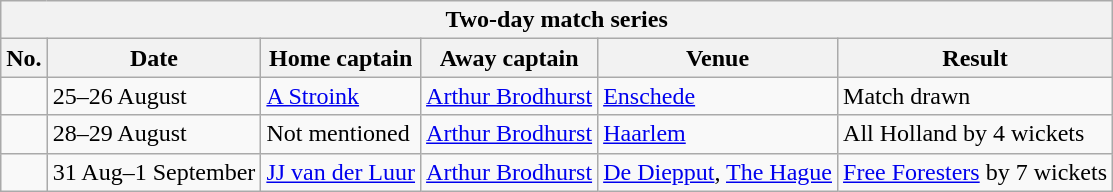<table class="wikitable">
<tr>
<th colspan="9">Two-day match series</th>
</tr>
<tr>
<th>No.</th>
<th>Date</th>
<th>Home captain</th>
<th>Away captain</th>
<th>Venue</th>
<th>Result</th>
</tr>
<tr>
<td></td>
<td>25–26 August</td>
<td><a href='#'>A Stroink</a></td>
<td><a href='#'>Arthur Brodhurst</a></td>
<td><a href='#'>Enschede</a></td>
<td>Match drawn</td>
</tr>
<tr>
<td></td>
<td>28–29 August</td>
<td>Not mentioned</td>
<td><a href='#'>Arthur Brodhurst</a></td>
<td><a href='#'>Haarlem</a></td>
<td>All Holland by 4 wickets</td>
</tr>
<tr>
<td></td>
<td>31 Aug–1 September</td>
<td><a href='#'>JJ van der Luur</a></td>
<td><a href='#'>Arthur Brodhurst</a></td>
<td><a href='#'>De Diepput</a>, <a href='#'>The Hague</a></td>
<td><a href='#'>Free Foresters</a> by 7 wickets</td>
</tr>
</table>
